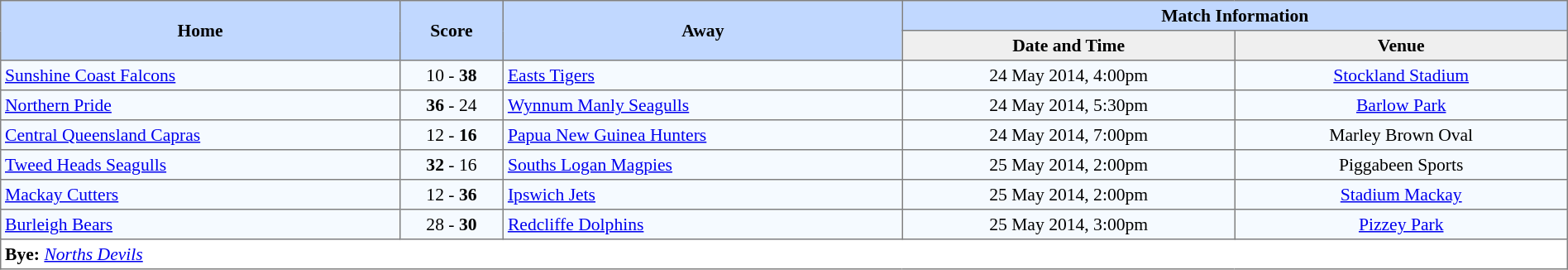<table border=1 style="border-collapse:collapse; font-size:90%; text-align:center;" cellpadding=3 cellspacing=0>
<tr bgcolor=#C1D8FF>
<th rowspan=2 width=12%>Home</th>
<th rowspan=2 width=3%>Score</th>
<th rowspan=2 width=12%>Away</th>
<th colspan=5>Match Information</th>
</tr>
<tr bgcolor=#EFEFEF>
<th width=10%>Date and Time</th>
<th width=10%>Venue</th>
</tr>
<tr bgcolor=#F5FAFF>
<td align=left> <a href='#'>Sunshine Coast Falcons</a></td>
<td>10 - <strong>38</strong></td>
<td align=left> <a href='#'>Easts Tigers</a></td>
<td>24 May 2014, 4:00pm</td>
<td><a href='#'>Stockland Stadium</a></td>
</tr>
<tr bgcolor=#F5FAFF>
<td align=left> <a href='#'>Northern Pride</a></td>
<td><strong>36</strong> - 24</td>
<td align=left> <a href='#'>Wynnum Manly Seagulls</a></td>
<td>24 May 2014, 5:30pm</td>
<td><a href='#'>Barlow Park</a></td>
</tr>
<tr bgcolor=#F5FAFF>
<td align=left> <a href='#'>Central Queensland Capras</a></td>
<td>12 - <strong>16</strong></td>
<td align=left> <a href='#'>Papua New Guinea Hunters</a></td>
<td>24 May 2014, 7:00pm</td>
<td>Marley Brown Oval</td>
</tr>
<tr bgcolor=#F5FAFF>
<td align=left> <a href='#'>Tweed Heads Seagulls</a></td>
<td><strong>32</strong> - 16</td>
<td align=left> <a href='#'>Souths Logan Magpies</a></td>
<td>25 May 2014, 2:00pm</td>
<td>Piggabeen Sports</td>
</tr>
<tr bgcolor=#F5FAFF>
<td align=left> <a href='#'>Mackay Cutters</a></td>
<td>12 - <strong>36</strong></td>
<td align=left> <a href='#'>Ipswich Jets</a></td>
<td>25 May 2014, 2:00pm</td>
<td><a href='#'>Stadium Mackay</a></td>
</tr>
<tr bgcolor=#F5FAFF>
<td align=left> <a href='#'>Burleigh Bears</a></td>
<td>28 - <strong>30</strong></td>
<td align=left> <a href='#'>Redcliffe Dolphins</a></td>
<td>25 May 2014, 3:00pm</td>
<td><a href='#'>Pizzey Park</a></td>
</tr>
<tr>
<td colspan="5" style="text-align:left;"><strong>Bye:</strong> <em><a href='#'>Norths Devils</a></em></td>
</tr>
</table>
